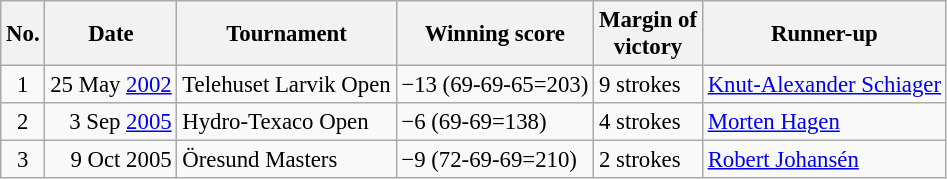<table class="wikitable" style="font-size:95%;">
<tr>
<th>No.</th>
<th>Date</th>
<th>Tournament</th>
<th>Winning score</th>
<th>Margin of<br>victory</th>
<th>Runner-up</th>
</tr>
<tr>
<td align=center>1</td>
<td align=right>25 May <a href='#'>2002</a></td>
<td>Telehuset Larvik Open</td>
<td>−13 (69-69-65=203)</td>
<td>9 strokes</td>
<td> <a href='#'>Knut-Alexander Schiager</a></td>
</tr>
<tr>
<td align=center>2</td>
<td align=right>3 Sep <a href='#'>2005</a></td>
<td>Hydro-Texaco Open</td>
<td>−6 (69-69=138)</td>
<td>4 strokes</td>
<td> <a href='#'>Morten Hagen</a></td>
</tr>
<tr>
<td align=center>3</td>
<td align=right>9 Oct 2005</td>
<td>Öresund Masters</td>
<td>−9 (72-69-69=210)</td>
<td>2 strokes</td>
<td> <a href='#'>Robert Johansén</a></td>
</tr>
</table>
